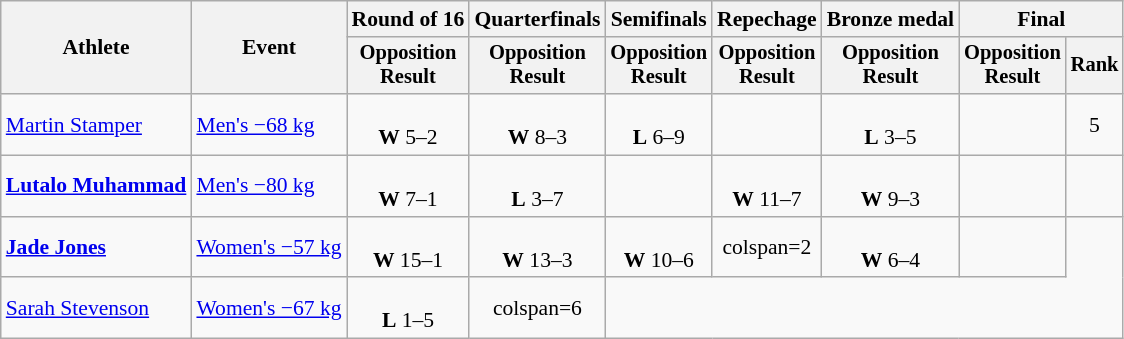<table class="wikitable" style="text-align:center; font-size:90%;">
<tr>
<th rowspan=2>Athlete</th>
<th rowspan=2>Event</th>
<th>Round of 16</th>
<th>Quarterfinals</th>
<th>Semifinals</th>
<th>Repechage</th>
<th>Bronze medal</th>
<th colspan=2>Final</th>
</tr>
<tr style="font-size:95%">
<th>Opposition<br>Result</th>
<th>Opposition<br>Result</th>
<th>Opposition<br>Result</th>
<th>Opposition<br>Result</th>
<th>Opposition<br>Result</th>
<th>Opposition<br>Result</th>
<th>Rank</th>
</tr>
<tr>
<td style="text-align:left;"><a href='#'>Martin Stamper</a></td>
<td style="text-align:left;"><a href='#'>Men's −68 kg</a></td>
<td><br><strong>W</strong> 5–2</td>
<td><br><strong>W</strong> 8–3</td>
<td><br><strong>L</strong> 6–9</td>
<td></td>
<td><br><strong>L</strong> 3–5</td>
<td></td>
<td>5</td>
</tr>
<tr>
<td style="text-align:left;"><strong><a href='#'>Lutalo Muhammad</a></strong></td>
<td style="text-align:left;"><a href='#'>Men's −80 kg</a></td>
<td><br><strong>W</strong> 7–1</td>
<td><br><strong>L</strong> 3–7</td>
<td></td>
<td><br><strong>W</strong> 11–7</td>
<td><br><strong>W</strong> 9–3</td>
<td></td>
<td></td>
</tr>
<tr>
<td style="text-align:left;"><strong><a href='#'>Jade Jones</a></strong></td>
<td style="text-align:left;"><a href='#'>Women's −57 kg</a></td>
<td><br><strong>W</strong> 15–1</td>
<td><br><strong>W</strong> 13–3</td>
<td><br><strong>W</strong> 10–6</td>
<td>colspan=2 </td>
<td><br><strong>W</strong> 6–4</td>
<td></td>
</tr>
<tr>
<td style="text-align:left;"><a href='#'>Sarah Stevenson</a></td>
<td style="text-align:left;"><a href='#'>Women's −67 kg</a></td>
<td><br><strong>L</strong> 1–5</td>
<td>colspan=6 </td>
</tr>
</table>
